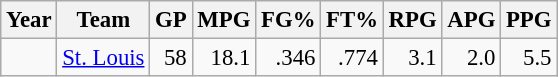<table class="wikitable sortable" style="font-size:95%; text-align:right;">
<tr>
<th>Year</th>
<th>Team</th>
<th>GP</th>
<th>MPG</th>
<th>FG%</th>
<th>FT%</th>
<th>RPG</th>
<th>APG</th>
<th>PPG</th>
</tr>
<tr>
<td style="text-align:left;"></td>
<td style="text-align:left;"><a href='#'>St. Louis</a></td>
<td>58</td>
<td>18.1</td>
<td>.346</td>
<td>.774</td>
<td>3.1</td>
<td>2.0</td>
<td>5.5</td>
</tr>
</table>
